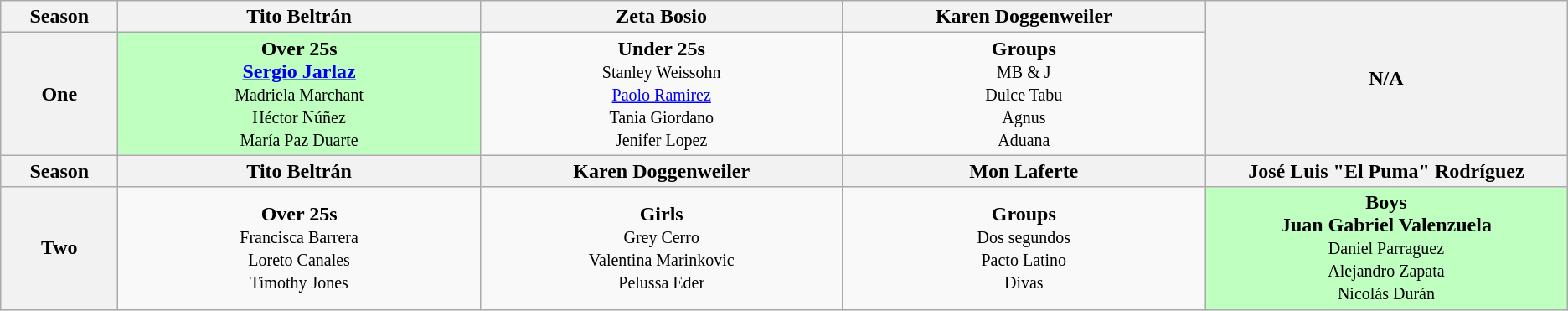<table class="wikitable" style="text-align:center">
<tr>
<th style="width:4%;" scope="col">Season</th>
<th style="width:13%;" scope="col">Tito Beltrán</th>
<th style="width:13%;" scope="col">Zeta Bosio</th>
<th style="width:13%;" scope="col">Karen Doggenweiler</th>
<th style="width:13%;" rowspan="2">N/A</th>
</tr>
<tr>
<th scope="row"><strong>One</strong></th>
<td bgcolor="BFFFC0"><strong>Over 25s</strong><br><strong><a href='#'>Sergio Jarlaz</a></strong> <small><br>Madriela Marchant<br>Héctor Núñez<br>María Paz Duarte</small></td>
<td><strong>Under 25s</strong><br><small>Stanley Weissohn<br><a href='#'>Paolo Ramirez</a><br>Tania Giordano<br>Jenifer Lopez</small></td>
<td><strong>Groups</strong><br><small>MB & J<br>Dulce Tabu<br>Agnus<br>Aduana</small></td>
</tr>
<tr>
<th style="width:4%;" scope="col">Season</th>
<th style="width:13%;" scope="col">Tito Beltrán</th>
<th style="width:13%;" scope="col">Karen Doggenweiler</th>
<th style="width:13%;" scope="col">Mon Laferte</th>
<th style="width:13%;" scope="col">José Luis "El Puma" Rodríguez</th>
</tr>
<tr>
<th scope="row"><strong>Two</strong></th>
<td><strong>Over 25s</strong><br><small>Francisca Barrera<br>Loreto Canales<br>Timothy Jones</small></td>
<td><strong>Girls</strong><br><small>Grey Cerro<br>Valentina Marinkovic<br>Pelussa Eder</small></td>
<td><strong>Groups</strong><br><small>Dos segundos<br>Pacto Latino<br>Divas</small></td>
<td bgcolor="BFFFC0"><strong>Boys</strong><br><strong>Juan Gabriel Valenzuela</strong><br><small>Daniel Parraguez<br>Alejandro Zapata<br>Nicolás Durán</small></td>
</tr>
</table>
